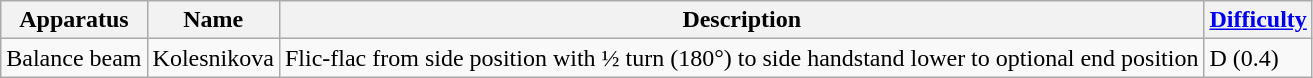<table class="wikitable">
<tr>
<th>Apparatus</th>
<th>Name</th>
<th>Description</th>
<th><a href='#'>Difficulty</a></th>
</tr>
<tr>
<td>Balance beam</td>
<td>Kolesnikova</td>
<td>Flic-flac from side position with ½ turn (180°) to side handstand lower to optional end position</td>
<td>D (0.4)</td>
</tr>
</table>
